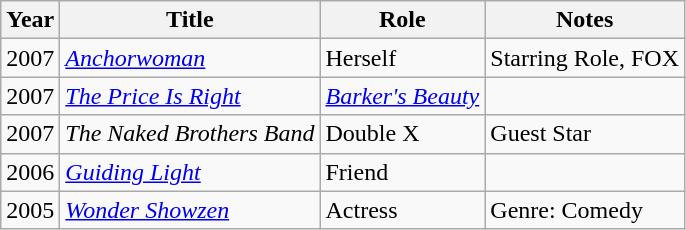<table class="wikitable">
<tr>
<th>Year</th>
<th>Title</th>
<th>Role</th>
<th>Notes</th>
</tr>
<tr>
<td style="text-align:center;">2007</td>
<td><em><a href='#'>Anchorwoman</a></em></td>
<td>Herself</td>
<td>Starring Role, FOX</td>
</tr>
<tr>
<td style="text-align:center;">2007</td>
<td><em><a href='#'>The Price Is Right</a></em></td>
<td><em><a href='#'>Barker's Beauty</a></em></td>
<td></td>
</tr>
<tr>
<td style="text-align:center;">2007</td>
<td><em>The Naked Brothers Band</em></td>
<td>Double X</td>
<td>Guest Star</td>
</tr>
<tr>
<td style="text-align:center;">2006</td>
<td><em><a href='#'>Guiding Light</a></em></td>
<td>Friend</td>
<td></td>
</tr>
<tr>
<td style="text-align:center;">2005</td>
<td><em><a href='#'>Wonder Showzen</a></em></td>
<td>Actress</td>
<td>Genre: Comedy</td>
</tr>
</table>
